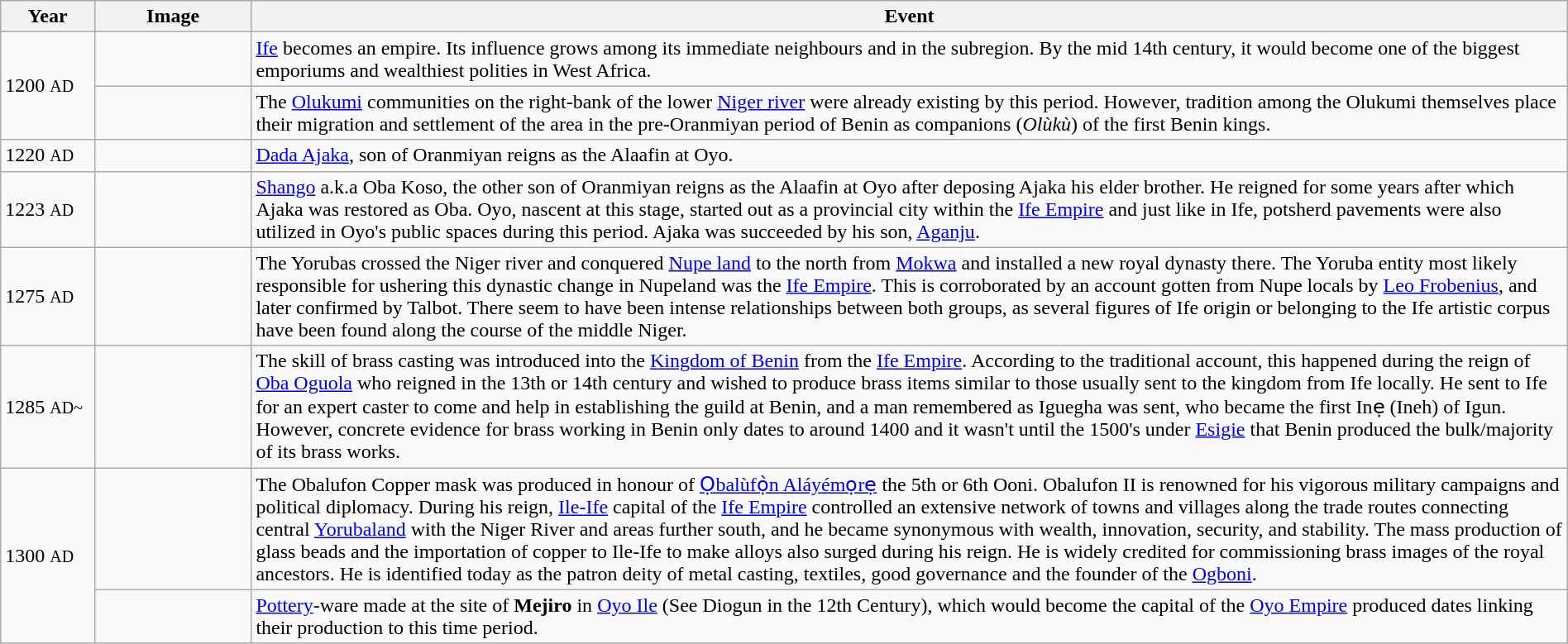<table class="wikitable" width="100%">
<tr>
<th style="width:6%">Year</th>
<th style="width:10%">Image</th>
<th>Event</th>
</tr>
<tr>
<td rowspan="2" valign="middle">1200 <small>AD</small></td>
<td></td>
<td><a href='#'>Ife</a> becomes an empire. Its influence grows among its immediate neighbours and in the subregion. By the mid 14th century, it would become one of the biggest emporiums and wealthiest polities in West Africa.</td>
</tr>
<tr>
<td></td>
<td>The <a href='#'>Olukumi</a> communities on the right-bank of the lower <a href='#'>Niger river</a> were already existing by this period. However, tradition among the Olukumi themselves place their migration and settlement of the area in the pre-Oranmiyan period of Benin as companions (<em>Olùkù</em>) of the first Benin kings.</td>
</tr>
<tr>
<td>1220 <small>AD</small></td>
<td><small></small></td>
<td><a href='#'>Dada Ajaka</a>, son of Oranmiyan reigns as the Alaafin at Oyo.</td>
</tr>
<tr>
<td>1223 <small>AD</small></td>
<td><small></small></td>
<td><a href='#'>Shango</a> a.k.a Oba Koso, the other son of Oranmiyan reigns as the Alaafin at Oyo after deposing Ajaka his elder brother. He reigned for some years after which Ajaka was restored as Oba. Oyo, nascent at this stage, started out as a provincial city within the <a href='#'>Ife Empire</a> and just like in Ife, potsherd pavements were also utilized in Oyo's public spaces during this period. Ajaka was succeeded by his son, <a href='#'>Aganju</a>.</td>
</tr>
<tr>
<td>1275 <small>AD</small></td>
<td></td>
<td>The Yorubas crossed the Niger river and conquered <a href='#'>Nupe land</a> to the north from <a href='#'>Mokwa</a> and installed a new royal dynasty there. The Yoruba entity most likely responsible for ushering this dynastic change in Nupeland was the <a href='#'>Ife Empire</a>. This is corroborated by an account gotten from Nupe locals by <a href='#'>Leo Frobenius</a>, and later confirmed by Talbot. There seem to have been intense relationships between both groups, as several figures of Ife origin or belonging to the Ife artistic corpus have been found along the course of the middle Niger.</td>
</tr>
<tr>
<td>1285 <small>AD~</small></td>
<td></td>
<td>The skill of brass casting was introduced into the <a href='#'>Kingdom of Benin</a> from the <a href='#'>Ife Empire</a>. According to the traditional account, this happened during the reign of <a href='#'>Oba Oguola</a> who reigned in the 13th or 14th century and wished to produce brass items similar to those usually sent to the kingdom from Ife locally. He sent to Ife for an expert caster to come and help in establishing the guild at Benin, and a man remembered as Iguegha was sent, who became the first Inẹ (Ineh) of Igun. However, concrete evidence for brass working in Benin only dates to around 1400 and it wasn't until the 1500's under <a href='#'>Esigie</a> that Benin produced the bulk/majority of its brass works.</td>
</tr>
<tr>
<td rowspan="2" valign="middle">1300 <small>AD</small></td>
<td><small></small></td>
<td>The Obalufon Copper mask was produced in honour of <a href='#'>Ọbalùfọ̀n Aláyémọrẹ</a> the 5th or 6th Ooni. Obalufon II is renowned for his vigorous military campaigns and political diplomacy. During his reign, <a href='#'>Ile-Ife</a> capital of the <a href='#'>Ife Empire</a> controlled an extensive network of towns and villages along the trade routes connecting central <a href='#'>Yorubaland</a> with the Niger River and areas further south, and he became synonymous with wealth, innovation, security, and stability. The mass production of glass beads and the importation of copper to Ile-Ife to make alloys also surged during his reign. He is widely credited for commissioning brass images of the royal ancestors. He is identified today as the patron deity of metal casting, textiles, good governance and the founder of the <a href='#'>Ogboni</a>.</td>
</tr>
<tr>
<td></td>
<td><a href='#'>Pottery</a>-ware made at the site of <strong>Mejiro</strong> in <a href='#'>Oyo Ile</a> (See Diogun in the 12th Century), which would become the capital of the <a href='#'>Oyo Empire</a> produced dates linking their production to this time period.</td>
</tr>
</table>
